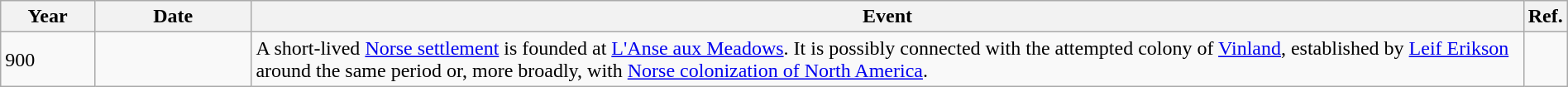<table class="wikitable" width="100%">
<tr>
<th style="width:6%">Year</th>
<th style="width:10%">Date</th>
<th>Event</th>
<th>Ref.</th>
</tr>
<tr>
<td>900</td>
<td></td>
<td>A short-lived <a href='#'>Norse settlement</a> is founded at <a href='#'>L'Anse aux Meadows</a>. It is possibly connected with the attempted colony of <a href='#'>Vinland</a>, established by <a href='#'>Leif Erikson</a> around the same period or, more broadly, with <a href='#'>Norse colonization of North America</a>.</td>
<td></td>
</tr>
</table>
